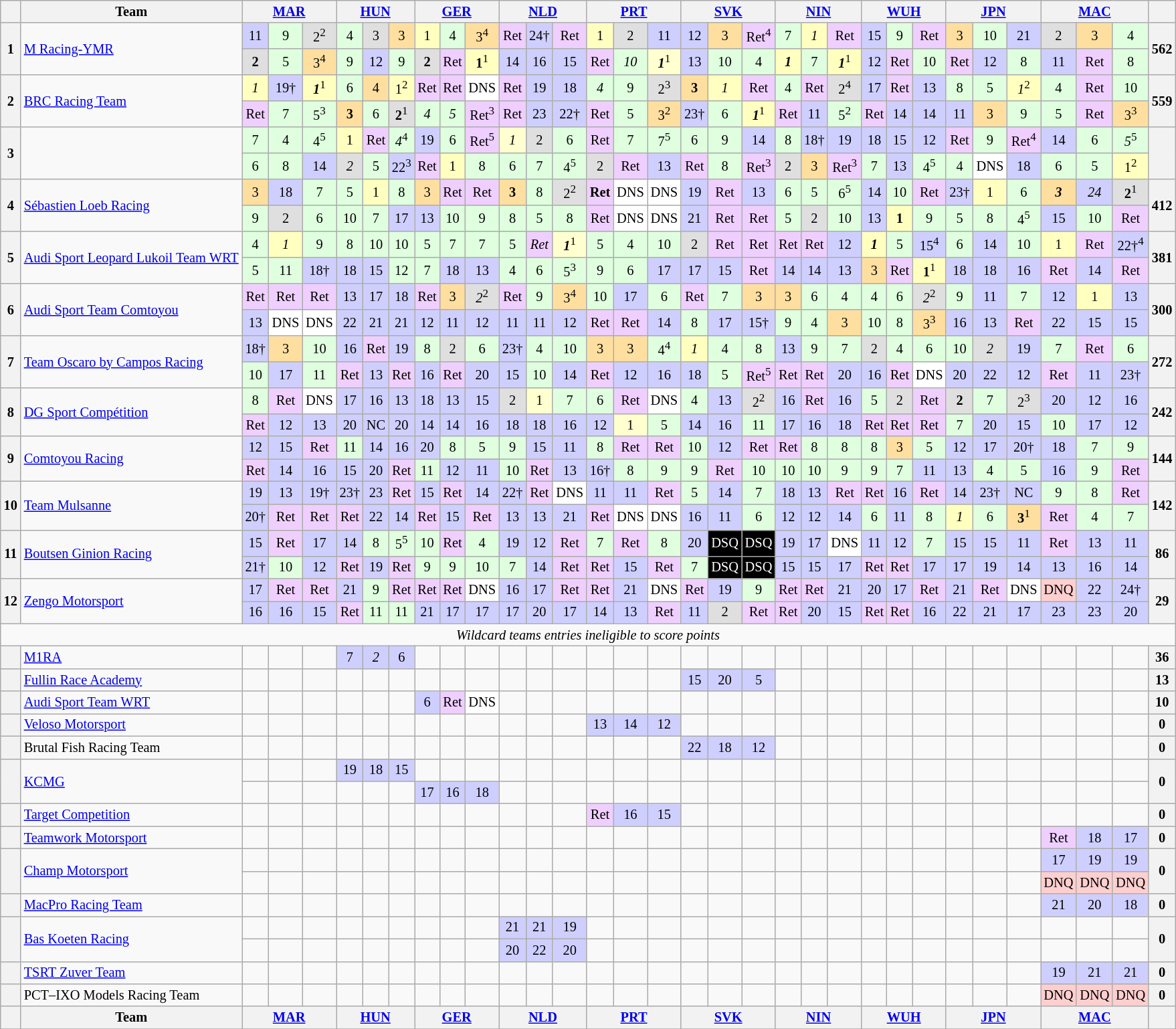<table align=left| class="wikitable" style="font-size: 85%; text-align: center">
<tr valign="top">
<th valign=middle></th>
<th valign=middle>Team</th>
<th colspan=3><a href='#'>MAR</a><br></th>
<th colspan=3><a href='#'>HUN</a><br></th>
<th colspan=3><a href='#'>GER</a><br></th>
<th colspan=3><a href='#'>NLD</a><br></th>
<th colspan=3><a href='#'>PRT</a><br></th>
<th colspan=3><a href='#'>SVK</a><br></th>
<th colspan=3><a href='#'>NIN</a><br></th>
<th colspan=3><a href='#'>WUH</a><br></th>
<th colspan=3><a href='#'>JPN</a><br></th>
<th colspan=3><a href='#'>MAC</a><br></th>
<th valign=middle>  </th>
</tr>
<tr>
<th rowspan=2>1</th>
<td rowspan=2 align="left"> <a href='#'>M Racing-YMR</a></td>
<td style="background:#cfcfff;">11</td>
<td style="background:#dfffdf;">9</td>
<td style="background:#dfdfdf;">2<sup>2</sup></td>
<td style="background:#dfffdf;">4</td>
<td style="background:#dfdfdf;">3</td>
<td style="background:#ffdf9f;">3</td>
<td style="background:#ffffbf;">1</td>
<td style="background:#dfffdf;">4</td>
<td style="background:#ffdf9f;">3<sup>4</sup></td>
<td style="background:#efcfff;">Ret</td>
<td style="background:#cfcfff;">24†</td>
<td style="background:#efcfff;">Ret</td>
<td style="background:#ffffbf;">1</td>
<td style="background:#dfdfdf;">2</td>
<td style="background:#cfcfff;">11</td>
<td style="background:#cfcfff;">12</td>
<td style="background:#ffdf9f;">3</td>
<td style="background:#efcfff;">Ret<sup>4</sup></td>
<td style="background:#dfffdf;">7</td>
<td style="background:#ffffbf;"><em>1</em></td>
<td style="background:#efcfff;">Ret</td>
<td style="background:#cfcfff;">15</td>
<td style="background:#dfffdf;">9</td>
<td style="background:#efcfff;">Ret</td>
<td style="background:#ffdf9f;">3</td>
<td style="background:#dfffdf;">10</td>
<td style="background:#cfcfff;">21</td>
<td style="background:#dfdfdf;">2</td>
<td style="background:#ffdf9f;">3</td>
<td style="background:#dfffdf;">4</td>
<th rowspan=2>562</th>
</tr>
<tr>
<td style="background:#dfdfdf;"><strong>2</strong></td>
<td style="background:#dfffdf;">5</td>
<td style="background:#ffdf9f;">3<sup>4</sup></td>
<td style="background:#dfffdf;">9</td>
<td style="background:#cfcfff;">12</td>
<td style="background:#dfffdf;">9</td>
<td style="background:#dfdfdf;"><strong>2</strong></td>
<td style="background:#efcfff;">Ret</td>
<td style="background:#ffffbf;"><strong>1</strong><sup>1</sup></td>
<td style="background:#cfcfff;">14</td>
<td style="background:#cfcfff;">16</td>
<td style="background:#cfcfff;">15</td>
<td style="background:#efcfff;">Ret</td>
<td style="background:#dfffdf;"><em>10</em></td>
<td style="background:#ffffcf;"><strong><em>1</em></strong><sup>1</sup></td>
<td style="background:#cfcfff;">13</td>
<td style="background:#dfffdf;">10</td>
<td style="background:#dfffdf;">4</td>
<td style="background:#ffffbf;"><strong><em>1</em></strong></td>
<td style="background:#dfffdf;">7</td>
<td style="background:#ffffbf;"><strong><em>1</em></strong><sup>1</sup></td>
<td style="background:#cfcfff;">12</td>
<td style="background:#efcfff;">Ret</td>
<td style="background:#dfffdf;">10</td>
<td style="background:#efcfff;">Ret</td>
<td style="background:#cfcfff;">12</td>
<td style="background:#dfffdf;">8</td>
<td style="background:#cfcfff;">11</td>
<td style="background:#efcfff;">Ret</td>
<td style="background:#dfffdf;">8</td>
</tr>
<tr>
<th rowspan=2>2</th>
<td align="left" rowspan=2> <a href='#'>BRC Racing Team</a></td>
<td style="background:#ffffbf;"><em>1</em></td>
<td style="background:#cfcfff;">19†</td>
<td style="background:#ffffbf;"><strong><em>1</em></strong><sup>1</sup></td>
<td style="background:#dfffdf;">6</td>
<td style="background:#ffdf9f;">4</td>
<td style="background:#ffffbf;">1<sup>2</sup></td>
<td style="background:#efcfff;">Ret</td>
<td style="background:#efcfff;">Ret</td>
<td style="background:#ffffff;">DNS</td>
<td style="background:#efcfff;">Ret</td>
<td style="background:#cfcfff;">19</td>
<td style="background:#cfcfff;">18</td>
<td style="background:#dfffdf;"><em>4</em></td>
<td style="background:#dfffdf;">9</td>
<td style="background:#dfdfdf;">2<sup>3</sup></td>
<td style="background:#ffdf9f;"><strong>3</strong></td>
<td style="background:#ffffbf;"><em>1</em></td>
<td style="background:#efcfff;">Ret</td>
<td style="background:#dfffdf;">4</td>
<td style="background:#efcfff;">Ret</td>
<td style="background:#dfdfdf;">2<sup>4</sup></td>
<td style="background:#cfcfff;">17</td>
<td style="background:#efcfff;">Ret</td>
<td style="background:#cfcfff;">13</td>
<td style="background:#dfffdf;">8</td>
<td style="background:#dfffdf;">5</td>
<td style="background:#ffffbf;"><em>1</em><sup>2</sup></td>
<td style="background:#dfffdf;">4</td>
<td style="background:#efcfff;">Ret</td>
<td style="background:#dfffdf;">10</td>
<th rowspan=2>559</th>
</tr>
<tr>
<td style="background:#efcfff;">Ret</td>
<td style="background:#dfffdf;">7</td>
<td style="background:#dfffdf;">5<sup>3</sup></td>
<td style="background:#ffdf9f;"><strong>3</strong></td>
<td style="background:#dfffdf;">6</td>
<td style="background:#dfdfdf;"><strong>2</strong><sup>1</sup></td>
<td style="background:#dfffdf;"><em>4</em></td>
<td style="background:#dfffdf;"><em>5</em></td>
<td style="background:#efcfff;">Ret<sup>3</sup></td>
<td style="background:#efcfff;">Ret</td>
<td style="background:#cfcfff;">23</td>
<td style="background:#cfcfff;">22†</td>
<td style="background:#efcfff;">Ret</td>
<td style="background:#dfffdf;">5</td>
<td style="background:#ffdf9f;">3<sup>2</sup></td>
<td style="background:#cfcfff;">23†</td>
<td style="background:#dfffdf;">6</td>
<td style="background:#ffffbf;"><strong><em>1</em></strong><sup>1</sup></td>
<td style="background:#efcfff;">Ret</td>
<td style="background:#cfcfff;">11</td>
<td style="background:#dfffdf;">5<sup>2</sup></td>
<td style="background:#efcfff;">Ret</td>
<td style="background:#cfcfff;">14</td>
<td style="background:#cfcfff;">14</td>
<td style="background:#cfcfff;">11</td>
<td style="background:#ffdf9f;">3</td>
<td style="background:#dfffdf;">9</td>
<td style="background:#dfffdf;">5</td>
<td style="background:#efcfff;">Ret</td>
<td style="background:#ffdf9f;">3<sup>3</sup></td>
</tr>
<tr>
<th rowspan=2>3</th>
<td align="left" rowspan=2></td>
<td style="background:#dfffdf;">7</td>
<td style="background:#dfffdf;">4</td>
<td style="background:#dfffdf;">4<sup>5</sup></td>
<td style="background:#ffffbf;">1</td>
<td style="background:#efcfff;">Ret</td>
<td style="background:#dfffdf;"><em>4</em><sup>4</sup></td>
<td style="background:#cfcfff;">19</td>
<td style="background:#dfffdf;">6</td>
<td style="background:#efcfff;">Ret<sup>5</sup></td>
<td style="background:#ffffcf;"><em>1</em></td>
<td style="background:#dfdfdf;">2</td>
<td style="background:#dfffdf;">6</td>
<td style="background:#efcfff;">Ret</td>
<td style="background:#dfffdf;">7</td>
<td style="background:#dfffdf;">7<sup>5</sup></td>
<td style="background:#dfffdf;">6</td>
<td style="background:#dfffdf;">9</td>
<td style="background:#cfcfff;">14</td>
<td style="background:#dfffdf;">8</td>
<td style="background:#cfcfff;">18†</td>
<td style="background:#cfcfff;">19</td>
<td style="background:#cfcfff;">18</td>
<td style="background:#cfcfff;">15</td>
<td style="background:#cfcfff;">12</td>
<td style="background:#efcfff;">Ret</td>
<td style="background:#dfffdf;">9</td>
<td style="background:#efcfff;">Ret<sup>4</sup></td>
<td style="background:#cfcfff;">14</td>
<td style="background:#dfffdf;">6</td>
<td style="background:#dfffdf;"><em>5</em><sup>5</sup></td>
<th rowspan=2></th>
</tr>
<tr>
<td style="background:#dfffdf;">6</td>
<td style="background:#dfffdf;">8</td>
<td style="background:#cfcfff;">14</td>
<td style="background:#dfdfdf;"><em>2</em></td>
<td style="background:#dfffdf;">5</td>
<td style="background:#cfcfff;">22<sup>3</sup></td>
<td style="background:#efcfff;">Ret</td>
<td style="background:#ffffbf;">1</td>
<td style="background:#dfffdf;">8</td>
<td style="background:#dfffdf;">6</td>
<td style="background:#dfffdf;">7</td>
<td style="background:#dfffdf;">4<sup>5</sup></td>
<td style="background:#dfdfdf;">2</td>
<td style="background:#efcfff;">Ret</td>
<td style="background:#cfcfff;">13</td>
<td style="background:#efcfff;">Ret</td>
<td style="background:#dfffdf;">8</td>
<td style="background:#efcfff;">Ret<sup>3</sup></td>
<td style="background:#dfdfdf;">2</td>
<td style="background:#ffdf9f;">3</td>
<td style="background:#efcfff;">Ret<sup>3</sup></td>
<td style="background:#dfffdf;">7</td>
<td style="background:#cfcfff;">13</td>
<td style="background:#dfffdf;">4<sup>5</sup></td>
<td style="background:#dfffdf;">4</td>
<td style="background:#ffffff;">DNS</td>
<td style="background:#cfcfff;">18</td>
<td style="background:#dfffdf;">6</td>
<td style="background:#dfffdf;">5</td>
<td style="background:#ffffbf;">1<sup>2</sup></td>
</tr>
<tr>
<th rowspan=2>4</th>
<td align=left rowspan=2> <a href='#'>Sébastien Loeb Racing</a></td>
<td style="background:#ffdf9f;">3</td>
<td style="background:#cfcfff;">18</td>
<td style="background:#dfffdf;">7</td>
<td style="background:#dfffdf;">5</td>
<td style="background:#ffffbf;">1</td>
<td style="background:#dfffdf;">8</td>
<td style="background:#ffdf9f;">3</td>
<td style="background:#efcfff;">Ret</td>
<td style="background:#efcfff;">Ret</td>
<td style="background:#ffdf9f;"><strong>3</strong></td>
<td style="background:#dfffdf;">8</td>
<td style="background:#dfdfdf;">2<sup>2</sup></td>
<td style="background:#efcfff;"><strong>Ret</strong></td>
<td style="background:#ffffff;">DNS</td>
<td style="background:#ffffff;">DNS</td>
<td style="background:#cfcfff;">19</td>
<td style="background:#efcfff;">Ret</td>
<td style="background:#cfcfff;">13</td>
<td style="background:#dfffdf;">6</td>
<td style="background:#dfffdf;">5</td>
<td style="background:#dfffdf;">6<sup>5</sup></td>
<td style="background:#cfcfff;">14</td>
<td style="background:#dfffdf;">10</td>
<td style="background:#efcfff;">Ret</td>
<td style="background:#cfcfff;">23†</td>
<td style="background:#ffffbf;">1</td>
<td style="background:#dfffdf;">6</td>
<td style="background:#ffdf9f;"><strong><em>3</em></strong></td>
<td style="background:#cfcfff;"><em>24</em></td>
<td style="background:#dfdfdf;"><strong>2</strong><sup>1</sup></td>
<th rowspan=2>412</th>
</tr>
<tr>
<td style="background:#dfffdf;">9</td>
<td style="background:#dfdfdf;">2</td>
<td style="background:#dfffdf;">6</td>
<td style="background:#dfffdf;">10</td>
<td style="background:#dfffdf;">7</td>
<td style="background:#cfcfff;">17</td>
<td style="background:#cfcfff;">13</td>
<td style="background:#dfffdf;">10</td>
<td style="background:#dfffdf;">9</td>
<td style="background:#dfffdf;">8</td>
<td style="background:#dfffdf;">5</td>
<td style="background:#dfffdf;">8</td>
<td style="background:#efcfff;">Ret</td>
<td style="background:#ffffff;">DNS</td>
<td style="background:#ffffff;">DNS</td>
<td style="background:#cfcfff;">21</td>
<td style="background:#efcfff;">Ret</td>
<td style="background:#efcfff;">Ret</td>
<td style="background:#dfffdf;">5</td>
<td style="background:#dfdfdf;">2</td>
<td style="background:#dfffdf;">10</td>
<td style="background:#cfcfff;">13</td>
<td style="background:#ffffbf;"><strong>1</strong></td>
<td style="background:#dfffdf;">9</td>
<td style="background:#dfffdf;">5</td>
<td style="background:#dfffdf;">8</td>
<td style="background:#dfffdf;">4<sup>5</sup></td>
<td style="background:#cfcfff;">15</td>
<td style="background:#dfffdf;">10</td>
<td style="background:#efcfff;">Ret</td>
</tr>
<tr>
<th rowspan=2>5</th>
<td align=left rowspan=2 nowrap> <a href='#'>Audi Sport Leopard Lukoil Team WRT</a></td>
<td style="background:#dfffdf;">4</td>
<td style="background:#ffffbf;"><em>1</em></td>
<td style="background:#dfffdf;">9</td>
<td style="background:#dfffdf;">8</td>
<td style="background:#dfffdf;">10</td>
<td style="background:#dfffdf;">10</td>
<td style="background:#dfffdf;">5</td>
<td style="background:#dfffdf;">7</td>
<td style="background:#dfffdf;">7</td>
<td style="background:#dfffdf;">5</td>
<td style="background:#efcfff;"><em>Ret</em></td>
<td style="background:#ffffcf;"><strong><em>1</em></strong><sup>1</sup></td>
<td style="background:#dfffdf;">5</td>
<td style="background:#dfffdf;">4</td>
<td style="background:#dfffdf;">10</td>
<td style="background:#dfdfdf;">2</td>
<td style="background:#efcfff;">Ret</td>
<td style="background:#efcfff;">Ret</td>
<td style="background:#efcfff;">Ret</td>
<td style="background:#efcfff;">Ret</td>
<td style="background:#cfcfff;">12</td>
<td style="background:#ffffbf;"><strong><em>1</em></strong></td>
<td style="background:#dfffdf;">5</td>
<td style="background:#cfcfff;">15<sup>4</sup></td>
<td style="background:#dfffdf;">6</td>
<td style="background:#cfcfff;">14</td>
<td style="background:#dfffdf;">10</td>
<td style="background:#ffffbf;">1</td>
<td style="background:#efcfff;">Ret</td>
<td style="background:#cfcfff;">22†<sup>4</sup></td>
<th rowspan=2>381</th>
</tr>
<tr>
<td style="background:#dfffdf;">5</td>
<td style="background:#dfffdf;">11</td>
<td style="background:#cfcfff;">18†</td>
<td style="background:#cfcfff;">18</td>
<td style="background:#cfcfff;">15</td>
<td style="background:#dfffdf;">12</td>
<td style="background:#dfffdf;">7</td>
<td style="background:#cfcfff;">18</td>
<td style="background:#cfcfff;">13</td>
<td style="background:#dfffdf;">4</td>
<td style="background:#dfffdf;">6</td>
<td style="background:#dfffdf;">5<sup>3</sup></td>
<td style="background:#dfffdf;">9</td>
<td style="background:#dfffdf;">6</td>
<td style="background:#cfcfff;">17</td>
<td style="background:#cfcfff;">17</td>
<td style="background:#cfcfff;">15</td>
<td style="background:#efcfff;">Ret</td>
<td style="background:#cfcfff;">14</td>
<td style="background:#cfcfff;">14</td>
<td style="background:#cfcfff;">13</td>
<td style="background:#ffdf9f;">3</td>
<td style="background:#efcfff;">Ret</td>
<td style="background:#ffffbf;"><strong>1</strong><sup>1</sup></td>
<td style="background:#cfcfff;">18</td>
<td style="background:#cfcfff;">18</td>
<td style="background:#cfcfff;">16</td>
<td style="background:#efcfff;">Ret</td>
<td style="background:#cfcfff;">14</td>
<td style="background:#efcfff;">Ret</td>
</tr>
<tr>
<th rowspan=2>6</th>
<td align=left rowspan=2> <a href='#'>Audi Sport Team Comtoyou</a></td>
<td style="background:#efcfff;">Ret</td>
<td style="background:#efcfff;">Ret</td>
<td style="background:#efcfff;">Ret</td>
<td style="background:#cfcfff;">13</td>
<td style="background:#cfcfff;">17</td>
<td style="background:#cfcfff;">18</td>
<td style="background:#efcfff;">Ret</td>
<td style="background:#ffdf9f;">3</td>
<td style="background:#dfdfdf;"><em>2</em><sup>2</sup></td>
<td style="background:#efcfff;">Ret</td>
<td style="background:#dfffdf;">9</td>
<td style="background:#ffdf9f;">3<sup>4</sup></td>
<td style="background:#dfffdf;">10</td>
<td style="background:#cfcfff;">17</td>
<td style="background:#dfffdf;">6</td>
<td style="background:#efcfff;">Ret</td>
<td style="background:#dfffdf;">7</td>
<td style="background:#ffdf9f;">3</td>
<td style="background:#ffdf9f;">3</td>
<td style="background:#dfffdf;">6</td>
<td style="background:#dfffdf;">4</td>
<td style="background:#dfffdf;">4</td>
<td style="background:#dfffdf;">6</td>
<td style="background:#dfdfdf;"><em>2</em><sup>2</sup></td>
<td style="background:#dfffdf;">9</td>
<td style="background:#cfcfff;">11</td>
<td style="background:#dfffdf;">7</td>
<td style="background:#cfcfff;">12</td>
<td style="background:#ffffbf;">1</td>
<td style="background:#cfcfff;">13</td>
<th rowspan=2>300</th>
</tr>
<tr>
<td style="background:#cfcfff;">13</td>
<td style="background:#ffffff;">DNS</td>
<td style="background:#ffffff;">DNS</td>
<td style="background:#cfcfff;">22</td>
<td style="background:#cfcfff;">21</td>
<td style="background:#cfcfff;">21</td>
<td style="background:#cfcfff;">12</td>
<td style="background:#cfcfff;">11</td>
<td style="background:#cfcfff;">12</td>
<td style="background:#cfcfff;">11</td>
<td style="background:#cfcfff;">11</td>
<td style="background:#cfcfff;">12</td>
<td style="background:#efcfff;">Ret</td>
<td style="background:#efcfff;">Ret</td>
<td style="background:#cfcfff;">14</td>
<td style="background:#dfffdf;">8</td>
<td style="background:#cfcfff;">17</td>
<td style="background:#cfcfff;">15†</td>
<td style="background:#dfffdf;">9</td>
<td style="background:#dfffdf;">4</td>
<td style="background:#ffdf9f;">3</td>
<td style="background:#dfffdf;">10</td>
<td style="background:#dfffdf;">8</td>
<td style="background:#ffdf9f;">3<sup>3</sup></td>
<td style="background:#cfcfff;">16</td>
<td style="background:#cfcfff;">13</td>
<td style="background:#efcfff;">Ret</td>
<td style="background:#cfcfff;">22</td>
<td style="background:#cfcfff;">15</td>
<td style="background:#cfcfff;">15</td>
</tr>
<tr>
<th rowspan=2>7</th>
<td align="left" rowspan=2> <a href='#'>Team Oscaro by Campos Racing</a></td>
<td style="background:#cfcfff;">18†</td>
<td style="background:#ffdf9f;">3</td>
<td style="background:#dfffdf;">10</td>
<td style="background:#cfcfff;">16</td>
<td style="background:#efcfff;">Ret</td>
<td style="background:#cfcfff;">19</td>
<td style="background:#dfffdf;">8</td>
<td style="background:#dfdfdf;">2</td>
<td style="background:#dfffdf;">6</td>
<td style="background:#cfcfff;">23†</td>
<td style="background:#dfffdf;">4</td>
<td style="background:#dfffdf;">10</td>
<td style="background:#ffdf9f;">3</td>
<td style="background:#ffdf9f;">3</td>
<td style="background:#dfffdf;">4<sup>4</sup></td>
<td style="background:#ffffbf;"><em>1</em></td>
<td style="background:#dfffdf;">4</td>
<td style="background:#dfffdf;">8</td>
<td style="background:#cfcfff;">13</td>
<td style="background:#dfffdf;">9</td>
<td style="background:#dfffdf;">7</td>
<td style="background:#dfdfdf;">2</td>
<td style="background:#dfffdf;">4</td>
<td style="background:#dfffdf;">6</td>
<td style="background:#dfffdf;">10</td>
<td style="background:#dfdfdf;"><em>2</em></td>
<td style="background:#cfcfff;">19</td>
<td style="background:#dfffdf;">7</td>
<td style="background:#efcfff;">Ret</td>
<td style="background:#dfffdf;">6</td>
<th rowspan=2>272</th>
</tr>
<tr>
<td style="background:#dfffdf;">10</td>
<td style="background:#cfcfff;">17</td>
<td style="background:#dfffdf;">11</td>
<td style="background:#efcfff;">Ret</td>
<td style="background:#cfcfff;">13</td>
<td style="background:#efcfff;">Ret</td>
<td style="background:#cfcfff;">16</td>
<td style="background:#efcfff;">Ret</td>
<td style="background:#cfcfff;">20</td>
<td style="background:#cfcfff;">15</td>
<td style="background:#dfffdf;">10</td>
<td style="background:#cfcfff;">14</td>
<td style="background:#efcfff;">Ret</td>
<td style="background:#cfcfff;">12</td>
<td style="background:#cfcfff;">16</td>
<td style="background:#cfcfff;">18</td>
<td style="background:#dfffdf;">5</td>
<td style="background:#efcfff;">Ret<sup>5</sup></td>
<td style="background:#efcfff;">Ret</td>
<td style="background:#efcfff;">Ret</td>
<td style="background:#cfcfff;">20</td>
<td style="background:#cfcfff;">16</td>
<td style="background:#efcfff;">Ret</td>
<td style="background:#ffffff;">DNS</td>
<td style="background:#cfcfff;">20</td>
<td style="background:#cfcfff;">22</td>
<td style="background:#cfcfff;">12</td>
<td style="background:#efcfff;">Ret</td>
<td style="background:#cfcfff;">11</td>
<td style="background:#cfcfff;">23†</td>
</tr>
<tr>
<th rowspan=2>8</th>
<td align=left rowspan=2> <a href='#'>DG Sport Compétition</a></td>
<td style="background:#dfffdf;">8</td>
<td style="background:#efcfff;">Ret</td>
<td style="background:#ffffff;">DNS</td>
<td style="background:#cfcfff;">17</td>
<td style="background:#cfcfff;">16</td>
<td style="background:#cfcfff;">13</td>
<td style="background:#cfcfff;">18</td>
<td style="background:#cfcfff;">13</td>
<td style="background:#cfcfff;">15</td>
<td style="background:#dfdfdf;">2</td>
<td style="background:#ffffcf;">1</td>
<td style="background:#dfffdf;">7</td>
<td style="background:#dfffdf;">6</td>
<td style="background:#efcfff;">Ret</td>
<td style="background:#ffffff;">DNS</td>
<td style="background:#dfffdf;">4</td>
<td style="background:#cfcfff;">13</td>
<td style="background:#dfdfdf;">2<sup>2</sup></td>
<td style="background:#cfcfff;">16</td>
<td style="background:#efcfff;">Ret</td>
<td style="background:#cfcfff;">16</td>
<td style="background:#dfffdf;">5</td>
<td style="background:#dfdfdf;">2</td>
<td style="background:#efcfff;">Ret</td>
<td style="background:#dfdfdf;"><strong>2</strong></td>
<td style="background:#dfffdf;">7</td>
<td style="background:#dfdfdf;">2<sup>3</sup></td>
<td style="background:#cfcfff;">20</td>
<td style="background:#cfcfff;">12</td>
<td style="background:#cfcfff;">16</td>
<th rowspan=2>242</th>
</tr>
<tr>
<td style="background:#efcfff;">Ret</td>
<td style="background:#cfcfff;">12</td>
<td style="background:#cfcfff;">13</td>
<td style="background:#cfcfff;">20</td>
<td style="background:#cfcfff;">NC</td>
<td style="background:#cfcfff;">20</td>
<td style="background:#cfcfff;">14</td>
<td style="background:#cfcfff;">14</td>
<td style="background:#cfcfff;">16</td>
<td style="background:#cfcfff;">18</td>
<td style="background:#cfcfff;">18</td>
<td style="background:#cfcfff;">16</td>
<td style="background:#cfcfff;">12</td>
<td style="background:#ffffcf;">1</td>
<td style="background:#dfffdf;">5</td>
<td style="background:#cfcfff;">14</td>
<td style="background:#cfcfff;">16</td>
<td style="background:#dfffdf;">11</td>
<td style="background:#cfcfff;">17</td>
<td style="background:#cfcfff;">16</td>
<td style="background:#cfcfff;">18</td>
<td style="background:#efcfff;">Ret</td>
<td style="background:#efcfff;">Ret</td>
<td style="background:#efcfff;">Ret</td>
<td style="background:#dfffdf;">7</td>
<td style="background:#cfcfff;">20</td>
<td style="background:#cfcfff;">15</td>
<td style="background:#dfffdf;">10</td>
<td style="background:#cfcfff;">17</td>
<td style="background:#cfcfff;">12</td>
</tr>
<tr>
<th rowspan=2>9</th>
<td align="left" rowspan=2> <a href='#'>Comtoyou Racing</a></td>
<td style="background:#cfcfff;">12</td>
<td style="background:#cfcfff;">15</td>
<td style="background:#efcfff;">Ret</td>
<td style="background:#dfffdf;">11</td>
<td style="background:#cfcfff;">14</td>
<td style="background:#cfcfff;">16</td>
<td style="background:#cfcfff;">20</td>
<td style="background:#dfffdf;">8</td>
<td style="background:#dfffdf;">5</td>
<td style="background:#dfffdf;">9</td>
<td style="background:#cfcfff;">15</td>
<td style="background:#cfcfff;">11</td>
<td style="background:#dfffdf;">8</td>
<td style="background:#efcfff;">Ret</td>
<td style="background:#efcfff;">Ret</td>
<td style="background:#dfffdf;">10</td>
<td style="background:#cfcfff;">12</td>
<td style="background:#efcfff;">Ret</td>
<td style="background:#efcfff;">Ret</td>
<td style="background:#dfffdf;">8</td>
<td style="background:#dfffdf;">8</td>
<td style="background:#dfffdf;">8</td>
<td style="background:#ffdf9f;">3</td>
<td style="background:#dfffdf;">5</td>
<td style="background:#cfcfff;">12</td>
<td style="background:#cfcfff;">17</td>
<td style="background:#cfcfff;">20†</td>
<td style="background:#cfcfff;">18</td>
<td style="background:#dfffdf;">7</td>
<td style="background:#dfffdf;">9</td>
<th rowspan=2>144</th>
</tr>
<tr>
<td style="background:#efcfff;">Ret</td>
<td style="background:#cfcfff;">14</td>
<td style="background:#cfcfff;">16</td>
<td style="background:#cfcfff;">15</td>
<td style="background:#cfcfff;">20</td>
<td style="background:#efcfff;">Ret</td>
<td style="background:#dfffdf;">11</td>
<td style="background:#cfcfff;">12</td>
<td style="background:#cfcfff;">11</td>
<td style="background:#dfffdf;">10</td>
<td style="background:#efcfff;">Ret</td>
<td style="background:#cfcfff;">13</td>
<td style="background:#cfcfff;">16†</td>
<td style="background:#dfffdf;">8</td>
<td style="background:#dfffdf;">9</td>
<td style="background:#dfffdf;">9</td>
<td style="background:#efcfff;">Ret</td>
<td style="background:#dfffdf;">10</td>
<td style="background:#dfffdf;">10</td>
<td style="background:#dfffdf;">10</td>
<td style="background:#dfffdf;">9</td>
<td style="background:#dfffdf;">9</td>
<td style="background:#dfffdf;">7</td>
<td style="background:#cfcfff;">11</td>
<td style="background:#cfcfff;">13</td>
<td style="background:#dfffdf;">4</td>
<td style="background:#dfffdf;">5</td>
<td style="background:#cfcfff;">16</td>
<td style="background:#dfffdf;">9</td>
<td style="background:#efcfff;">Ret</td>
</tr>
<tr>
<th rowspan=2>10</th>
<td align="left" rowspan=2> <a href='#'>Team Mulsanne</a></td>
<td style="background:#cfcfff;">19</td>
<td style="background:#cfcfff;">13</td>
<td style="background:#cfcfff;">19†</td>
<td style="background:#cfcfff;">23†</td>
<td style="background:#cfcfff;">23</td>
<td style="background:#efcfff;">Ret</td>
<td style="background:#cfcfff;">15</td>
<td style="background:#efcfff;">Ret</td>
<td style="background:#cfcfff;">14</td>
<td style="background:#cfcfff;">22†</td>
<td style="background:#efcfff;">Ret</td>
<td style="background:#ffffff;">DNS</td>
<td style="background:#cfcfff;">11</td>
<td style="background:#cfcfff;">11</td>
<td style="background:#efcfff;">Ret</td>
<td style="background:#dfffdf;">5</td>
<td style="background:#cfcfff;">14</td>
<td style="background:#dfffdf;">7</td>
<td style="background:#cfcfff;">18</td>
<td style="background:#cfcfff;">13</td>
<td style="background:#efcfff;">Ret</td>
<td style="background:#efcfff;">Ret</td>
<td style="background:#cfcfff;">16</td>
<td style="background:#efcfff;">Ret</td>
<td style="background:#cfcfff;">14</td>
<td style="background:#cfcfff;">23†</td>
<td style="background:#cfcfff;">NC</td>
<td style="background:#dfffdf;">9</td>
<td style="background:#dfffdf;">8</td>
<td style="background:#efcfff;">Ret</td>
<th rowspan=2>142</th>
</tr>
<tr>
<td style="background:#cfcfff;">20†</td>
<td style="background:#efcfff;">Ret</td>
<td style="background:#efcfff;">Ret</td>
<td style="background:#efcfff;">Ret</td>
<td style="background:#cfcfff;">22</td>
<td style="background:#cfcfff;">14</td>
<td style="background:#efcfff;">Ret</td>
<td style="background:#cfcfff;">15</td>
<td style="background:#efcfff;">Ret</td>
<td style="background:#cfcfff;">13</td>
<td style="background:#cfcfff;">13</td>
<td style="background:#cfcfff;">21</td>
<td style="background:#efcfff;">Ret</td>
<td style="background:#ffffff;">DNS</td>
<td style="background:#ffffff;">DNS</td>
<td style="background:#cfcfff;">16</td>
<td style="background:#cfcfff;">11</td>
<td style="background:#dfffdf;">6</td>
<td style="background:#cfcfff;">12</td>
<td style="background:#cfcfff;">12</td>
<td style="background:#cfcfff;">14</td>
<td style="background:#dfffdf;">6</td>
<td style="background:#cfcfff;">11</td>
<td style="background:#dfffdf;">8</td>
<td style="background:#ffffbf;"><em>1</em></td>
<td style="background:#dfffdf;">6</td>
<td style="background:#ffdf9f;"><strong>3</strong><sup>1</sup></td>
<td style="background:#efcfff;">Ret</td>
<td style="background:#dfffdf;">4</td>
<td style="background:#dfffdf;">7</td>
</tr>
<tr>
<th rowspan=2>11</th>
<td align="left" rowspan=2> <a href='#'>Boutsen Ginion Racing</a></td>
<td style="background:#cfcfff;">15</td>
<td style="background:#efcfff;">Ret</td>
<td style="background:#cfcfff;">17</td>
<td style="background:#cfcfff;">14</td>
<td style="background:#dfffdf;">8</td>
<td style="background:#dfffdf;">5<sup>5</sup></td>
<td style="background:#dfffdf;">10</td>
<td style="background:#efcfff;">Ret</td>
<td style="background:#dfffdf;">4</td>
<td style="background:#cfcfff;">19</td>
<td style="background:#cfcfff;">12</td>
<td style="background:#efcfff;">Ret</td>
<td style="background:#dfffdf;">7</td>
<td style="background:#efcfff;">Ret</td>
<td style="background:#dfffdf;">8</td>
<td style="background:#cfcfff;">20</td>
<td style="background:#000000; color:#ffffff">DSQ</td>
<td style="background:#000000; color:#ffffff;">DSQ</td>
<td style="background:#cfcfff;">19</td>
<td style="background:#cfcfff;">17</td>
<td style="background:#ffffff;">DNS</td>
<td style="background:#cfcfff;">11</td>
<td style="background:#cfcfff;">12</td>
<td style="background:#dfffdf;">7</td>
<td style="background:#cfcfff;">15</td>
<td style="background:#cfcfff;">15</td>
<td style="background:#cfcfff;">11</td>
<td style="background:#efcfff;">Ret</td>
<td style="background:#cfcfff;">13</td>
<td style="background:#cfcfff;">11</td>
<th rowspan=2>86</th>
</tr>
<tr>
<td style="background:#cfcfff;">21†</td>
<td style="background:#dfffdf;">10</td>
<td style="background:#cfcfff;">12</td>
<td style="background:#efcfff;">Ret</td>
<td style="background:#cfcfff;">19</td>
<td style="background:#efcfff;">Ret</td>
<td style="background:#dfffdf;">9</td>
<td style="background:#dfffdf;">9</td>
<td style="background:#dfffdf;">10</td>
<td style="background:#dfffdf;">7</td>
<td style="background:#cfcfff;">14</td>
<td style="background:#efcfff;">Ret</td>
<td style="background:#efcfff;">Ret</td>
<td style="background:#cfcfff;">15</td>
<td style="background:#efcfff;">Ret</td>
<td style="background:#dfffdf;">7</td>
<td style="background:#000000; color:#ffffff;">DSQ</td>
<td style="background:#000000; color:#ffffff">DSQ</td>
<td style="background:#cfcfff;">15</td>
<td style="background:#cfcfff;">15</td>
<td style="background:#cfcfff;">17</td>
<td style="background:#efcfff;">Ret</td>
<td style="background:#efcfff;">Ret</td>
<td style="background:#cfcfff;">17</td>
<td style="background:#cfcfff;">17</td>
<td style="background:#cfcfff;">19</td>
<td style="background:#cfcfff;">14</td>
<td style="background:#cfcfff;">13</td>
<td style="background:#cfcfff;">16</td>
<td style="background:#cfcfff;">14</td>
</tr>
<tr>
<th rowspan=2>12</th>
<td align="left" rowspan=2> <a href='#'>Zengo Motorsport</a></td>
<td style="background:#cfcfff;">17</td>
<td style="background:#efcfff;">Ret</td>
<td style="background:#efcfff;">Ret</td>
<td style="background:#cfcfff;">21</td>
<td style="background:#dfffdf;">9</td>
<td style="background:#efcfff;">Ret</td>
<td style="background:#efcfff;">Ret</td>
<td style="background:#efcfff;">Ret</td>
<td style="background:#ffffff;">DNS</td>
<td style="background:#cfcfff;">16</td>
<td style="background:#cfcfff;">17</td>
<td style="background:#efcfff;">Ret</td>
<td style="background:#efcfff;">Ret</td>
<td style="background:#cfcfff;">21</td>
<td style="background:#ffffff;">DNS</td>
<td style="background:#efcfff;">Ret</td>
<td style="background:#cfcfff;">19</td>
<td style="background:#dfffdf;">9</td>
<td style="background:#efcfff;">Ret</td>
<td style="background:#efcfff;">Ret</td>
<td style="background:#cfcfff;">21</td>
<td style="background:#cfcfff;">20</td>
<td style="background:#cfcfff;">17</td>
<td style="background:#efcfff;">Ret</td>
<td style="background:#cfcfff;">21</td>
<td style="background:#efcfff;">Ret</td>
<td style="background:#ffffff;">DNS</td>
<td style="background:#ffcfcf;">DNQ</td>
<td style="background:#cfcfff;">22</td>
<td style="background:#cfcfff;">24†</td>
<th rowspan=2>29</th>
</tr>
<tr>
<td style="background:#cfcfff;">16</td>
<td style="background:#cfcfff;">16</td>
<td style="background:#cfcfff;">15</td>
<td style="background:#efcfff;">Ret</td>
<td style="background:#dfffdf;">11</td>
<td style="background:#dfffdf;">11</td>
<td style="background:#cfcfff;">21</td>
<td style="background:#cfcfff;">17</td>
<td style="background:#cfcfff;">17</td>
<td style="background:#cfcfff;">17</td>
<td style="background:#cfcfff;">20</td>
<td style="background:#cfcfff;">17</td>
<td style="background:#cfcfff;">14</td>
<td style="background:#cfcfff;">13</td>
<td style="background:#efcfff;">Ret</td>
<td style="background:#cfcfff;">11</td>
<td style="background:#dfdfdf;">2</td>
<td style="background:#efcfff;">Ret</td>
<td style="background:#efcfff;">Ret</td>
<td style="background:#cfcfff;">20</td>
<td style="background:#cfcfff;">15</td>
<td style="background:#efcfff;">Ret</td>
<td style="background:#efcfff;">Ret</td>
<td style="background:#cfcfff;">16</td>
<td style="background:#cfcfff;">22</td>
<td style="background:#cfcfff;">21</td>
<td style="background:#cfcfff;">17</td>
<td style="background:#cfcfff;">23</td>
<td style="background:#cfcfff;">23</td>
<td style="background:#cfcfff;">20</td>
</tr>
<tr>
<td colspan="34"><em>Wildcard teams entries ineligible to score points</em></td>
</tr>
<tr>
<th></th>
<td align=left> <a href='#'>M1RA</a></td>
<td></td>
<td></td>
<td></td>
<td style="background:#cfcfff;">7</td>
<td style="background:#cfcfff;"><em>2</em></td>
<td style="background:#cfcfff;">6</td>
<td></td>
<td></td>
<td></td>
<td></td>
<td></td>
<td></td>
<td></td>
<td></td>
<td></td>
<td></td>
<td></td>
<td></td>
<td></td>
<td></td>
<td></td>
<td></td>
<td></td>
<td></td>
<td></td>
<td></td>
<td></td>
<td></td>
<td></td>
<td></td>
<th>36</th>
</tr>
<tr>
<th></th>
<td align=left> <a href='#'>Fullin Race Academy</a></td>
<td></td>
<td></td>
<td></td>
<td></td>
<td></td>
<td></td>
<td></td>
<td></td>
<td></td>
<td></td>
<td></td>
<td></td>
<td></td>
<td></td>
<td></td>
<td style="background:#cfcfff;">15</td>
<td style="background:#cfcfff;">20</td>
<td style="background:#cfcfff;">5</td>
<td></td>
<td></td>
<td></td>
<td></td>
<td></td>
<td></td>
<td></td>
<td></td>
<td></td>
<td></td>
<td></td>
<td></td>
<th>13</th>
</tr>
<tr>
<th></th>
<td align=left> <a href='#'>Audi Sport Team WRT</a></td>
<td></td>
<td></td>
<td></td>
<td></td>
<td></td>
<td></td>
<td style="background:#cfcfff;">6</td>
<td style="background:#efcfff;">Ret</td>
<td style="background:#ffffff;">DNS</td>
<td></td>
<td></td>
<td></td>
<td></td>
<td></td>
<td></td>
<td></td>
<td></td>
<td></td>
<td></td>
<td></td>
<td></td>
<td></td>
<td></td>
<td></td>
<td></td>
<td></td>
<td></td>
<td></td>
<td></td>
<td></td>
<th>10</th>
</tr>
<tr>
<th></th>
<td align=left> <a href='#'>Veloso Motorsport</a></td>
<td></td>
<td></td>
<td></td>
<td></td>
<td></td>
<td></td>
<td></td>
<td></td>
<td></td>
<td></td>
<td></td>
<td></td>
<td style="background:#cfcfff;">13</td>
<td style="background:#cfcfff;">14</td>
<td style="background:#cfcfff;">12</td>
<td></td>
<td></td>
<td></td>
<td></td>
<td></td>
<td></td>
<td></td>
<td></td>
<td></td>
<td></td>
<td></td>
<td></td>
<td></td>
<td></td>
<td></td>
<th>0</th>
</tr>
<tr>
<th></th>
<td align=left> Brutal Fish Racing Team</td>
<td></td>
<td></td>
<td></td>
<td></td>
<td></td>
<td></td>
<td></td>
<td></td>
<td></td>
<td></td>
<td></td>
<td></td>
<td></td>
<td></td>
<td></td>
<td style="background:#cfcfff;">22</td>
<td style="background:#cfcfff;">18</td>
<td style="background:#cfcfff;">12</td>
<td></td>
<td></td>
<td></td>
<td></td>
<td></td>
<td></td>
<td></td>
<td></td>
<td></td>
<td></td>
<td></td>
<td></td>
<th>0</th>
</tr>
<tr>
<th rowspan=2></th>
<td align="left" rowspan=2> <a href='#'>KCMG</a></td>
<td></td>
<td></td>
<td></td>
<td style="background:#cfcfff;">19</td>
<td style="background:#cfcfff;">18</td>
<td style="background:#cfcfff;">15</td>
<td></td>
<td></td>
<td></td>
<td></td>
<td></td>
<td></td>
<td></td>
<td></td>
<td></td>
<td></td>
<td></td>
<td></td>
<td></td>
<td></td>
<td></td>
<td></td>
<td></td>
<td></td>
<td></td>
<td></td>
<td></td>
<td></td>
<td></td>
<td></td>
<th rowspan=2>0</th>
</tr>
<tr>
<td></td>
<td></td>
<td></td>
<td></td>
<td></td>
<td></td>
<td style="background:#cfcfff;">17</td>
<td style="background:#cfcfff;">16</td>
<td style="background:#cfcfff;">18</td>
<td></td>
<td></td>
<td></td>
<td></td>
<td></td>
<td></td>
<td></td>
<td></td>
<td></td>
<td></td>
<td></td>
<td></td>
<td></td>
<td></td>
<td></td>
<td></td>
<td></td>
<td></td>
<td></td>
<td></td>
<td></td>
</tr>
<tr>
<th></th>
<td align=left> <a href='#'>Target Competition</a></td>
<td></td>
<td></td>
<td></td>
<td></td>
<td></td>
<td></td>
<td></td>
<td></td>
<td></td>
<td></td>
<td></td>
<td></td>
<td style="background:#efcfff;">Ret</td>
<td style="background:#cfcfff;">16</td>
<td style="background:#cfcfff;">15</td>
<td></td>
<td></td>
<td></td>
<td></td>
<td></td>
<td></td>
<td></td>
<td></td>
<td></td>
<td></td>
<td></td>
<td></td>
<td></td>
<td></td>
<td></td>
<th>0</th>
</tr>
<tr>
<th></th>
<td align=left> <a href='#'>Teamwork Motorsport</a></td>
<td></td>
<td></td>
<td></td>
<td></td>
<td></td>
<td></td>
<td></td>
<td></td>
<td></td>
<td></td>
<td></td>
<td></td>
<td></td>
<td></td>
<td></td>
<td></td>
<td></td>
<td></td>
<td></td>
<td></td>
<td></td>
<td></td>
<td></td>
<td></td>
<td></td>
<td></td>
<td></td>
<td style="background:#efcfff;">Ret</td>
<td style="background:#cfcfff;">18</td>
<td style="background:#cfcfff;">17</td>
<th>0</th>
</tr>
<tr>
<th rowspan=2></th>
<td rowspan=2 align=left> <a href='#'>Champ Motorsport</a></td>
<td></td>
<td></td>
<td></td>
<td></td>
<td></td>
<td></td>
<td></td>
<td></td>
<td></td>
<td></td>
<td></td>
<td></td>
<td></td>
<td></td>
<td></td>
<td></td>
<td></td>
<td></td>
<td></td>
<td></td>
<td></td>
<td></td>
<td></td>
<td></td>
<td></td>
<td></td>
<td></td>
<td style="background:#cfcfff;">17</td>
<td style="background:#cfcfff;">19</td>
<td style="background:#cfcfff;">19</td>
<th rowspan=2>0</th>
</tr>
<tr>
<td></td>
<td></td>
<td></td>
<td></td>
<td></td>
<td></td>
<td></td>
<td></td>
<td></td>
<td></td>
<td></td>
<td></td>
<td></td>
<td></td>
<td></td>
<td></td>
<td></td>
<td></td>
<td></td>
<td></td>
<td></td>
<td></td>
<td></td>
<td></td>
<td></td>
<td></td>
<td></td>
<td style="background:#ffcfcf;">DNQ</td>
<td style="background:#ffcfcf;">DNQ</td>
<td style="background:#ffcfcf;">DNQ</td>
</tr>
<tr>
<th></th>
<td align=left> <a href='#'>MacPro Racing Team</a></td>
<td></td>
<td></td>
<td></td>
<td></td>
<td></td>
<td></td>
<td></td>
<td></td>
<td></td>
<td></td>
<td></td>
<td></td>
<td></td>
<td></td>
<td></td>
<td></td>
<td></td>
<td></td>
<td></td>
<td></td>
<td></td>
<td></td>
<td></td>
<td></td>
<td></td>
<td></td>
<td></td>
<td style="background:#cfcfff;">21</td>
<td style="background:#cfcfff;">20</td>
<td style="background:#cfcfff;">18</td>
<th>0</th>
</tr>
<tr>
<th rowspan=2></th>
<td align="left" rowspan=2> <a href='#'>Bas Koeten Racing</a></td>
<td></td>
<td></td>
<td></td>
<td></td>
<td></td>
<td></td>
<td></td>
<td></td>
<td></td>
<td style="background:#cfcfff;">21</td>
<td style="background:#cfcfff;">21</td>
<td style="background:#cfcfff;">19</td>
<td></td>
<td></td>
<td></td>
<td></td>
<td></td>
<td></td>
<td></td>
<td></td>
<td></td>
<td></td>
<td></td>
<td></td>
<td></td>
<td></td>
<td></td>
<td></td>
<td></td>
<td></td>
<th rowspan=2>0</th>
</tr>
<tr>
<td></td>
<td></td>
<td></td>
<td></td>
<td></td>
<td></td>
<td></td>
<td></td>
<td></td>
<td style="background:#cfcfff;">20</td>
<td style="background:#cfcfff;">22</td>
<td style="background:#cfcfff;">20</td>
<td></td>
<td></td>
<td></td>
<td></td>
<td></td>
<td></td>
<td></td>
<td></td>
<td></td>
<td></td>
<td></td>
<td></td>
<td></td>
<td></td>
<td></td>
<td></td>
<td></td>
<td></td>
</tr>
<tr>
<th></th>
<td align=left> <a href='#'>TSRT Zuver Team</a></td>
<td></td>
<td></td>
<td></td>
<td></td>
<td></td>
<td></td>
<td></td>
<td></td>
<td></td>
<td></td>
<td></td>
<td></td>
<td></td>
<td></td>
<td></td>
<td></td>
<td></td>
<td></td>
<td></td>
<td></td>
<td></td>
<td></td>
<td></td>
<td></td>
<td></td>
<td></td>
<td></td>
<td style="background:#cfcfff;">19</td>
<td style="background:#cfcfff;">21</td>
<td style="background:#cfcfff;">21</td>
<th>0</th>
</tr>
<tr>
<th></th>
<td align=left> PCT–IXO Models Racing Team</td>
<td></td>
<td></td>
<td></td>
<td></td>
<td></td>
<td></td>
<td></td>
<td></td>
<td></td>
<td></td>
<td></td>
<td></td>
<td></td>
<td></td>
<td></td>
<td></td>
<td></td>
<td></td>
<td></td>
<td></td>
<td></td>
<td></td>
<td></td>
<td></td>
<td></td>
<td></td>
<td></td>
<td style="background:#ffcfcf;">DNQ</td>
<td style="background:#ffcfcf;">DNQ</td>
<td style="background:#ffcfcf;">DNQ</td>
<th>0</th>
</tr>
<tr valign="bottom">
<th valign=middle></th>
<th valign=middle>Team</th>
<th colspan=3><a href='#'>MAR</a><br></th>
<th colspan=3><a href='#'>HUN</a><br></th>
<th colspan=3><a href='#'>GER</a><br></th>
<th colspan=3><a href='#'>NLD</a><br></th>
<th colspan=3><a href='#'>PRT</a><br></th>
<th colspan=3><a href='#'>SVK</a><br></th>
<th colspan=3><a href='#'>NIN</a><br></th>
<th colspan=3><a href='#'>WUH</a><br></th>
<th colspan=3><a href='#'>JPN</a><br></th>
<th colspan=3><a href='#'>MAC</a><br></th>
<th valign=middle>  </th>
</tr>
<tr>
</tr>
</table>
